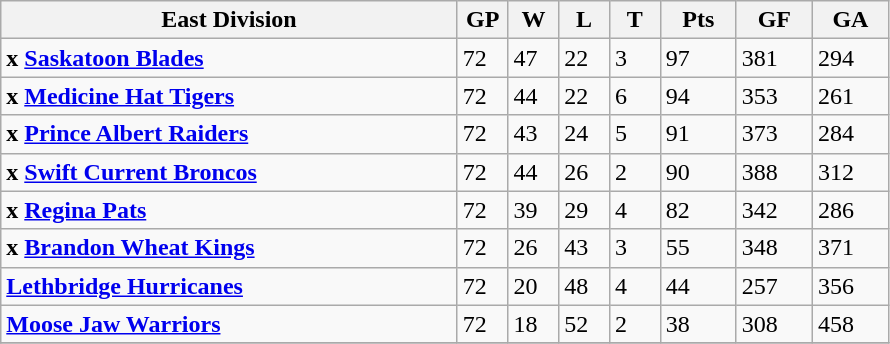<table class="wikitable">
<tr>
<th width="45%">East Division</th>
<th width="5%">GP</th>
<th width="5%">W</th>
<th width="5%">L</th>
<th width="5%">T</th>
<th width="7.5%">Pts</th>
<th width="7.5%">GF</th>
<th width="7.5%">GA</th>
</tr>
<tr>
<td><strong>x <a href='#'>Saskatoon Blades</a></strong></td>
<td>72</td>
<td>47</td>
<td>22</td>
<td>3</td>
<td>97</td>
<td>381</td>
<td>294</td>
</tr>
<tr>
<td><strong>x <a href='#'>Medicine Hat Tigers</a></strong></td>
<td>72</td>
<td>44</td>
<td>22</td>
<td>6</td>
<td>94</td>
<td>353</td>
<td>261</td>
</tr>
<tr>
<td><strong>x <a href='#'>Prince Albert Raiders</a></strong></td>
<td>72</td>
<td>43</td>
<td>24</td>
<td>5</td>
<td>91</td>
<td>373</td>
<td>284</td>
</tr>
<tr>
<td><strong>x <a href='#'>Swift Current Broncos</a></strong></td>
<td>72</td>
<td>44</td>
<td>26</td>
<td>2</td>
<td>90</td>
<td>388</td>
<td>312</td>
</tr>
<tr>
<td><strong>x <a href='#'>Regina Pats</a></strong></td>
<td>72</td>
<td>39</td>
<td>29</td>
<td>4</td>
<td>82</td>
<td>342</td>
<td>286</td>
</tr>
<tr>
<td><strong>x <a href='#'>Brandon Wheat Kings</a></strong></td>
<td>72</td>
<td>26</td>
<td>43</td>
<td>3</td>
<td>55</td>
<td>348</td>
<td>371</td>
</tr>
<tr>
<td><strong><a href='#'>Lethbridge Hurricanes</a></strong></td>
<td>72</td>
<td>20</td>
<td>48</td>
<td>4</td>
<td>44</td>
<td>257</td>
<td>356</td>
</tr>
<tr>
<td><strong><a href='#'>Moose Jaw Warriors</a></strong></td>
<td>72</td>
<td>18</td>
<td>52</td>
<td>2</td>
<td>38</td>
<td>308</td>
<td>458</td>
</tr>
<tr>
</tr>
</table>
